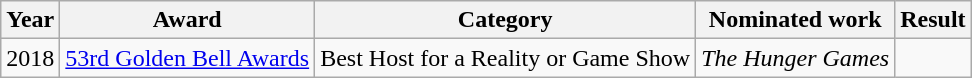<table class="wikitable sortable">
<tr>
<th>Year</th>
<th>Award</th>
<th>Category</th>
<th>Nominated work</th>
<th>Result</th>
</tr>
<tr>
<td>2018</td>
<td><a href='#'>53rd Golden Bell Awards</a></td>
<td>Best Host for a Reality or Game Show</td>
<td><em>The Hunger Games</em></td>
<td></td>
</tr>
</table>
